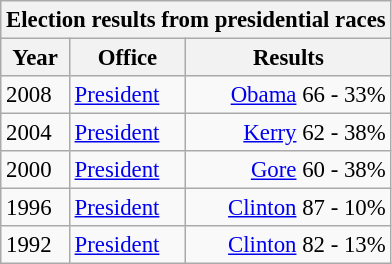<table class="wikitable" style="font-size:95%;">
<tr>
<th colspan="3">Election results from presidential races</th>
</tr>
<tr>
<th>Year</th>
<th>Office</th>
<th>Results</th>
</tr>
<tr>
<td>2008</td>
<td><a href='#'>President</a></td>
<td align="right" ><a href='#'>Obama</a> 66 - 33%</td>
</tr>
<tr>
<td>2004</td>
<td><a href='#'>President</a></td>
<td align="right" ><a href='#'>Kerry</a> 62 - 38%</td>
</tr>
<tr>
<td>2000</td>
<td><a href='#'>President</a></td>
<td align="right" ><a href='#'>Gore</a> 60 - 38%</td>
</tr>
<tr>
<td>1996</td>
<td><a href='#'>President</a></td>
<td align="right" ><a href='#'>Clinton</a> 87 - 10%</td>
</tr>
<tr>
<td>1992</td>
<td><a href='#'>President</a></td>
<td align="right" ><a href='#'>Clinton</a> 82 - 13%</td>
</tr>
</table>
